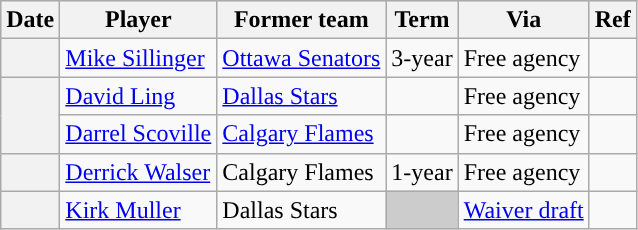<table class="wikitable plainrowheaders">
<tr style="background:#ddd; text-align:center;">
<th>Date</th>
<th>Player</th>
<th>Former team</th>
<th>Term</th>
<th>Via</th>
<th>Ref</th>
</tr>
<tr>
<th scope="row"></th>
<td><a href='#'>Mike Sillinger</a></td>
<td><a href='#'>Ottawa Senators</a></td>
<td>3-year</td>
<td>Free agency</td>
<td></td>
</tr>
<tr>
<th scope="row" rowspan=2></th>
<td><a href='#'>David Ling</a></td>
<td><a href='#'>Dallas Stars</a></td>
<td></td>
<td>Free agency</td>
<td></td>
</tr>
<tr>
<td><a href='#'>Darrel Scoville</a></td>
<td><a href='#'>Calgary Flames</a></td>
<td></td>
<td>Free agency</td>
<td></td>
</tr>
<tr>
<th scope="row"></th>
<td><a href='#'>Derrick Walser</a></td>
<td>Calgary Flames</td>
<td>1-year</td>
<td>Free agency</td>
<td></td>
</tr>
<tr>
<th scope="row"></th>
<td><a href='#'>Kirk Muller</a></td>
<td>Dallas Stars</td>
<td style="background:#ccc"></td>
<td><a href='#'>Waiver draft</a></td>
<td></td>
</tr>
</table>
